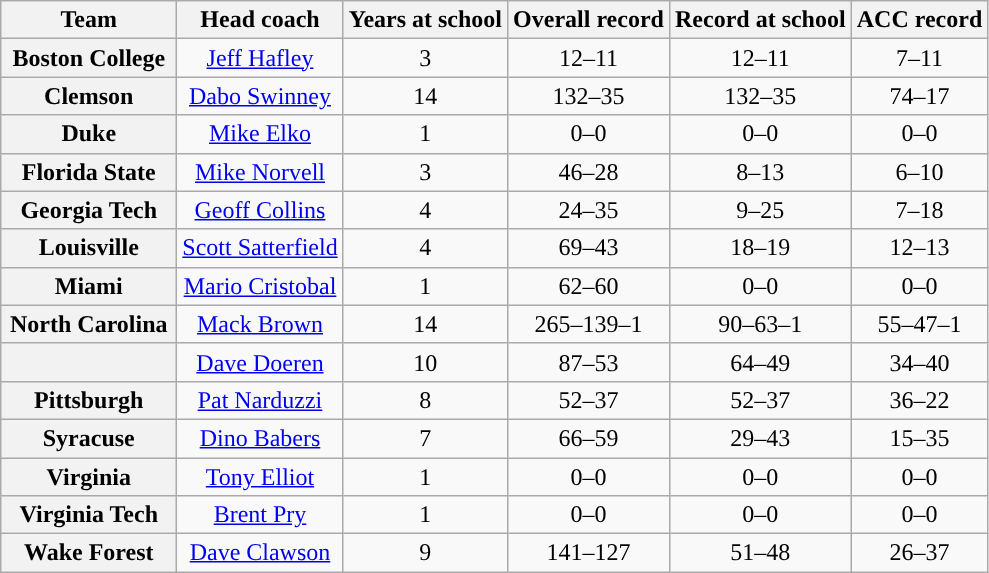<table class="wikitable sortable" style="text-align: center;">
<tr>
<th width="110">Team</th>
<th>Head coach</th>
<th>Years at school</th>
<th>Overall record</th>
<th>Record at school</th>
<th>ACC record</th>
</tr>
<tr>
<th>Boston College</th>
<td><a href='#'>Jeff Hafley</a></td>
<td>3</td>
<td>12–11</td>
<td>12–11</td>
<td>7–11</td>
</tr>
<tr>
<th>Clemson</th>
<td><a href='#'>Dabo Swinney</a></td>
<td>14</td>
<td>132–35</td>
<td>132–35</td>
<td>74–17</td>
</tr>
<tr>
<th>Duke</th>
<td><a href='#'>Mike Elko</a></td>
<td>1</td>
<td>0–0</td>
<td>0–0</td>
<td>0–0</td>
</tr>
<tr>
<th>Florida State</th>
<td><a href='#'>Mike Norvell</a></td>
<td>3</td>
<td>46–28</td>
<td>8–13</td>
<td>6–10</td>
</tr>
<tr>
<th>Georgia Tech</th>
<td><a href='#'>Geoff Collins</a></td>
<td>4</td>
<td>24–35</td>
<td>9–25</td>
<td>7–18</td>
</tr>
<tr>
<th>Louisville</th>
<td><a href='#'>Scott Satterfield</a></td>
<td>4</td>
<td>69–43</td>
<td>18–19</td>
<td>12–13</td>
</tr>
<tr>
<th>Miami</th>
<td><a href='#'>Mario Cristobal</a></td>
<td>1</td>
<td>62–60</td>
<td>0–0</td>
<td>0–0</td>
</tr>
<tr>
<th>North Carolina</th>
<td><a href='#'>Mack Brown</a></td>
<td>14</td>
<td>265–139–1</td>
<td>90–63–1</td>
<td>55–47–1</td>
</tr>
<tr>
<th></th>
<td><a href='#'>Dave Doeren</a></td>
<td>10</td>
<td>87–53</td>
<td>64–49</td>
<td>34–40</td>
</tr>
<tr>
<th>Pittsburgh</th>
<td><a href='#'>Pat Narduzzi</a></td>
<td>8</td>
<td>52–37</td>
<td>52–37</td>
<td>36–22</td>
</tr>
<tr>
<th>Syracuse</th>
<td><a href='#'>Dino Babers</a></td>
<td>7</td>
<td>66–59</td>
<td>29–43</td>
<td>15–35</td>
</tr>
<tr>
<th>Virginia</th>
<td><a href='#'>Tony Elliot</a></td>
<td>1</td>
<td>0–0</td>
<td>0–0</td>
<td>0–0</td>
</tr>
<tr>
<th>Virginia Tech</th>
<td><a href='#'>Brent Pry</a></td>
<td>1</td>
<td>0–0</td>
<td>0–0</td>
<td>0–0</td>
</tr>
<tr>
<th>Wake Forest</th>
<td><a href='#'>Dave Clawson</a></td>
<td>9</td>
<td>141–127</td>
<td>51–48</td>
<td>26–37</td>
</tr>
</table>
